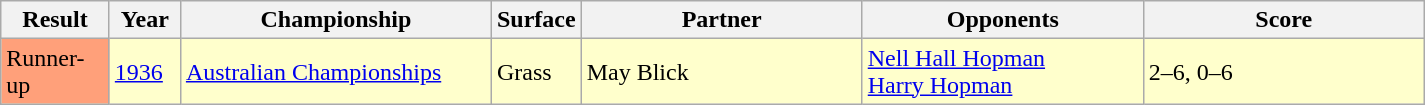<table class="sortable wikitable">
<tr>
<th style="width:65px">Result</th>
<th style="width:40px">Year</th>
<th style="width:200px">Championship</th>
<th style="width:50px">Surface</th>
<th style="width:180px">Partner</th>
<th style="width:180px">Opponents</th>
<th style="width:180px" class="unsortable">Score</th>
</tr>
<tr style="background:#ffc;">
<td style="background:#ffa07a;">Runner-up</td>
<td><a href='#'>1936</a></td>
<td><a href='#'>Australian Championships</a></td>
<td>Grass</td>
<td> May Blick</td>
<td> <a href='#'>Nell Hall Hopman</a><br> <a href='#'>Harry Hopman</a></td>
<td>2–6, 0–6</td>
</tr>
</table>
